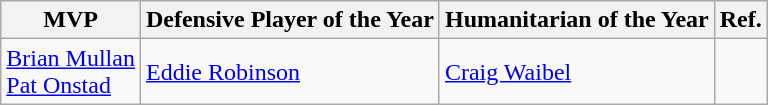<table class="wikitable">
<tr>
<th>MVP</th>
<th>Defensive Player of the Year</th>
<th><strong>Humanitarian of the Year</strong></th>
<th>Ref.</th>
</tr>
<tr>
<td> <a href='#'>Brian Mullan</a><br> <a href='#'>Pat Onstad</a></td>
<td> <a href='#'>Eddie Robinson</a></td>
<td> <a href='#'>Craig Waibel</a></td>
<td></td>
</tr>
</table>
